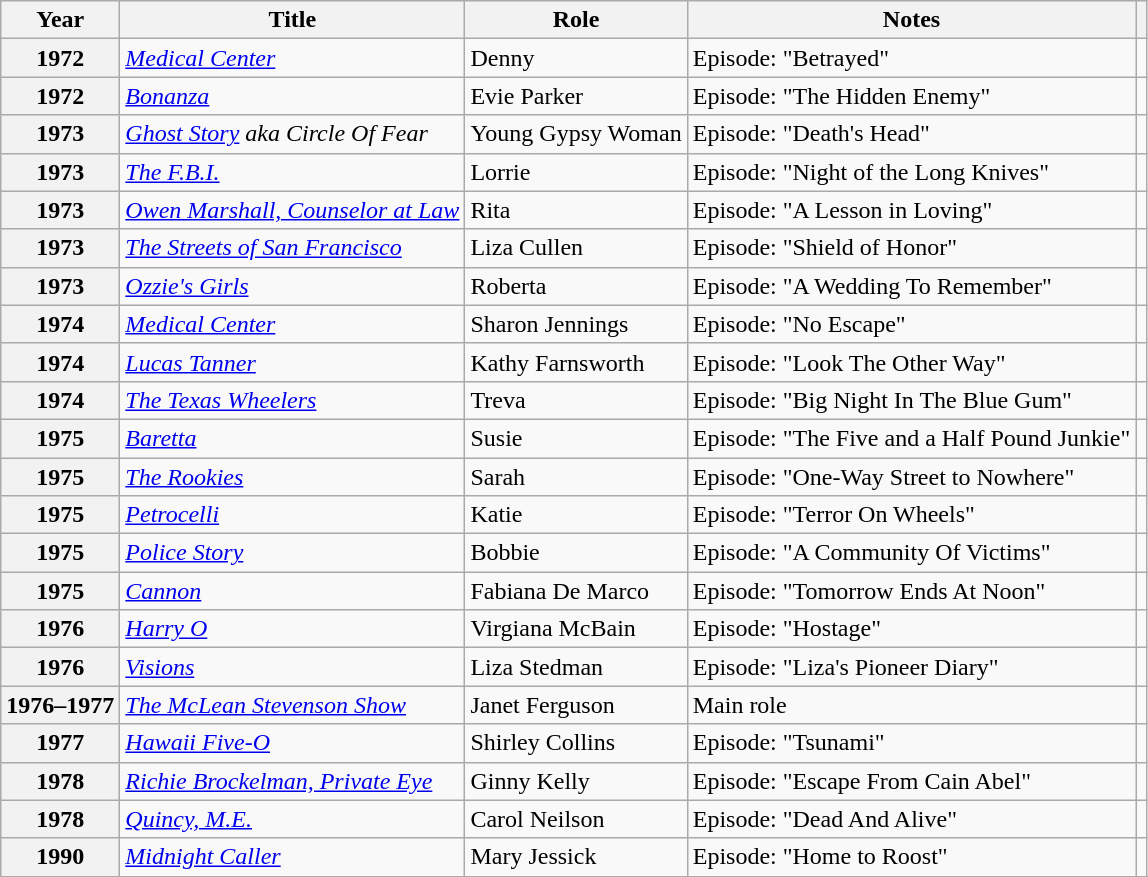<table class="wikitable plainrowheaders sortable" style="margin-right: 0;">
<tr>
<th scope="col">Year</th>
<th scope="col">Title</th>
<th scope="col">Role</th>
<th scope="col" class="unsortable">Notes</th>
<th scope="col" class="unsortable"></th>
</tr>
<tr>
<th scope="row">1972</th>
<td><em><a href='#'>Medical Center</a></em></td>
<td>Denny</td>
<td>Episode: "Betrayed"</td>
<td style="text-align:center;"></td>
</tr>
<tr>
<th scope="row">1972</th>
<td><em><a href='#'>Bonanza</a></em></td>
<td>Evie Parker</td>
<td>Episode: "The Hidden Enemy"</td>
<td style="text-align:center;"></td>
</tr>
<tr>
<th scope="row">1973</th>
<td><em><a href='#'>Ghost Story</a> aka Circle Of Fear</em></td>
<td>Young Gypsy Woman</td>
<td>Episode: "Death's Head"</td>
<td style="text-align:center;"></td>
</tr>
<tr>
<th scope="row">1973</th>
<td><em><a href='#'>The F.B.I.</a></em></td>
<td>Lorrie</td>
<td>Episode: "Night of the Long Knives"</td>
<td style="text-align:center;"></td>
</tr>
<tr>
<th scope="row">1973</th>
<td><em><a href='#'>Owen Marshall, Counselor at Law</a></em></td>
<td>Rita</td>
<td>Episode: "A Lesson in Loving"</td>
<td style="text-align:center;"></td>
</tr>
<tr>
<th scope="row">1973</th>
<td><em><a href='#'>The Streets of San Francisco</a></em></td>
<td>Liza Cullen</td>
<td>Episode: "Shield of Honor"</td>
<td style="text-align:center;"></td>
</tr>
<tr>
<th scope="row">1973</th>
<td><em><a href='#'>Ozzie's Girls</a></em></td>
<td>Roberta</td>
<td>Episode: "A Wedding To Remember"</td>
<td style="text-align:center;"></td>
</tr>
<tr>
<th scope="row">1974</th>
<td><em><a href='#'>Medical Center</a></em></td>
<td>Sharon Jennings</td>
<td>Episode: "No Escape"</td>
<td style="text-align:center;"></td>
</tr>
<tr>
<th scope="row">1974</th>
<td><em><a href='#'>Lucas Tanner</a></em></td>
<td>Kathy Farnsworth</td>
<td>Episode: "Look The Other Way"</td>
<td style="text-align:center;"></td>
</tr>
<tr>
<th scope="row">1974</th>
<td><em><a href='#'>The Texas Wheelers</a></em></td>
<td>Treva</td>
<td>Episode: "Big Night In The Blue Gum"</td>
<td style="text-align:center;"></td>
</tr>
<tr>
<th scope="row">1975</th>
<td><em><a href='#'>Baretta</a></em></td>
<td>Susie</td>
<td>Episode: "The Five and a Half Pound Junkie"</td>
<td style="text-align:center;"></td>
</tr>
<tr>
<th scope="row">1975</th>
<td><em><a href='#'>The Rookies</a></em></td>
<td>Sarah</td>
<td>Episode: "One-Way Street to Nowhere"</td>
<td style="text-align:center;"></td>
</tr>
<tr>
<th scope="row">1975</th>
<td><em><a href='#'>Petrocelli</a></em></td>
<td>Katie</td>
<td>Episode: "Terror On Wheels"</td>
<td style="text-align:center;"></td>
</tr>
<tr>
<th scope="row">1975</th>
<td><em><a href='#'>Police Story</a></em></td>
<td>Bobbie</td>
<td>Episode: "A Community Of Victims"</td>
<td style="text-align:center;"></td>
</tr>
<tr>
<th scope="row">1975</th>
<td><em><a href='#'>Cannon</a></em></td>
<td>Fabiana De Marco</td>
<td>Episode: "Tomorrow Ends At Noon"</td>
<td style="text-align:center;"></td>
</tr>
<tr>
<th scope="row">1976</th>
<td><em><a href='#'>Harry O</a></em></td>
<td>Virgiana McBain</td>
<td>Episode: "Hostage"</td>
<td style="text-align:center;"></td>
</tr>
<tr>
<th scope="row">1976</th>
<td><em><a href='#'>Visions</a></em></td>
<td>Liza Stedman</td>
<td>Episode: "Liza's Pioneer Diary"</td>
<td style="text-align:center;"></td>
</tr>
<tr>
<th scope="row">1976–1977</th>
<td><em><a href='#'>The McLean Stevenson Show</a></em></td>
<td>Janet Ferguson</td>
<td>Main role</td>
<td style="text-align:center;"></td>
</tr>
<tr>
<th scope="row">1977</th>
<td><em><a href='#'>Hawaii Five-O</a></em></td>
<td>Shirley Collins</td>
<td>Episode: "Tsunami"</td>
<td style="text-align:center;"></td>
</tr>
<tr>
<th scope="row">1978</th>
<td><em><a href='#'>Richie Brockelman, Private Eye</a></em></td>
<td>Ginny Kelly</td>
<td>Episode: "Escape From Cain Abel"</td>
<td style="text-align:center;"></td>
</tr>
<tr>
<th scope="row">1978</th>
<td><em><a href='#'>Quincy, M.E.</a></em></td>
<td>Carol Neilson</td>
<td>Episode: "Dead And Alive"</td>
<td style="text-align:center;"></td>
</tr>
<tr>
<th scope="row">1990</th>
<td><em><a href='#'>Midnight Caller</a></em></td>
<td>Mary Jessick</td>
<td>Episode: "Home to Roost"</td>
<td style="text-align:center;"></td>
</tr>
<tr>
</tr>
</table>
